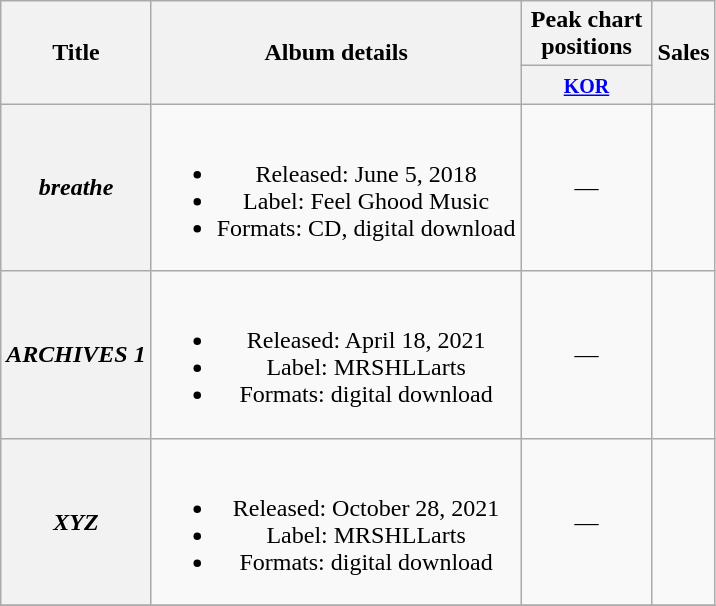<table class="wikitable plainrowheaders" style="text-align:center;">
<tr>
<th scope="col" rowspan="2">Title</th>
<th scope="col" rowspan="2">Album details</th>
<th scope="col" colspan="1" style="width:5em;">Peak chart positions</th>
<th scope="col" rowspan="2">Sales</th>
</tr>
<tr>
<th><small><a href='#'>KOR</a></small><br></th>
</tr>
<tr>
<th scope="row"><em>breathe</em></th>
<td><br><ul><li>Released: June 5, 2018</li><li>Label: Feel Ghood Music</li><li>Formats: CD, digital download</li></ul></td>
<td>—</td>
<td></td>
</tr>
<tr>
<th scope="row"><em>ARCHIVES 1</em></th>
<td><br><ul><li>Released: April 18, 2021</li><li>Label: MRSHLLarts</li><li>Formats: digital download</li></ul></td>
<td>—</td>
<td></td>
</tr>
<tr>
<th scope="row"><em>XYZ</em></th>
<td><br><ul><li>Released: October 28, 2021</li><li>Label: MRSHLLarts</li><li>Formats: digital download</li></ul></td>
<td>—</td>
<td></td>
</tr>
<tr>
</tr>
</table>
